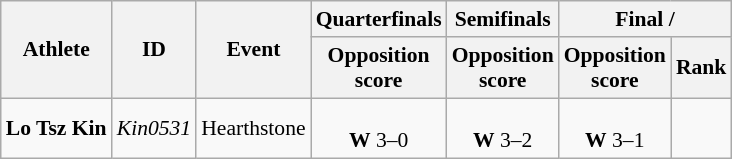<table class=wikitable style="font-size:90%; text-align:center;">
<tr>
<th rowspan=2>Athlete</th>
<th rowspan=2>ID</th>
<th rowspan=2>Event</th>
<th>Quarterfinals</th>
<th>Semifinals</th>
<th colspan=2>Final / </th>
</tr>
<tr>
<th>Opposition<br> score</th>
<th>Opposition<br> score</th>
<th>Opposition<br> score</th>
<th>Rank</th>
</tr>
<tr>
<td align=left><strong>Lo Tsz Kin</strong></td>
<td align=left><em>Kin0531</em></td>
<td align=left>Hearthstone</td>
<td><br><strong>W</strong> 3–0</td>
<td><br><strong>W</strong> 3–2</td>
<td><br><strong>W</strong> 3–1</td>
<td></td>
</tr>
</table>
